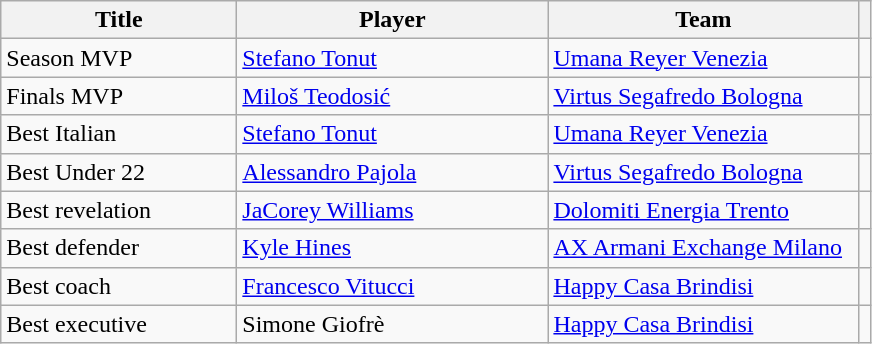<table class="wikitable sortable">
<tr>
<th style="width:150px;">Title</th>
<th style="width:200px;">Player</th>
<th style="width:200px;">Team</th>
<th></th>
</tr>
<tr>
<td>Season MVP</td>
<td> <a href='#'>Stefano Tonut</a></td>
<td><a href='#'>Umana Reyer Venezia</a></td>
<td style="text-align: center;"></td>
</tr>
<tr>
<td>Finals MVP</td>
<td> <a href='#'>Miloš Teodosić</a></td>
<td><a href='#'>Virtus Segafredo Bologna</a></td>
<td style="text-align: center;"></td>
</tr>
<tr>
<td>Best Italian</td>
<td> <a href='#'>Stefano Tonut</a></td>
<td><a href='#'>Umana Reyer Venezia</a></td>
<td style="text-align: center;"></td>
</tr>
<tr>
<td>Best Under 22</td>
<td> <a href='#'>Alessandro Pajola</a></td>
<td><a href='#'>Virtus Segafredo Bologna</a></td>
<td style="text-align: center;"></td>
</tr>
<tr>
<td>Best revelation</td>
<td> <a href='#'>JaCorey Williams</a></td>
<td><a href='#'>Dolomiti Energia Trento</a></td>
<td style="text-align: center;"></td>
</tr>
<tr>
<td>Best defender</td>
<td> <a href='#'>Kyle Hines</a></td>
<td><a href='#'>AX Armani Exchange Milano</a></td>
<td style="text-align: center;"></td>
</tr>
<tr>
<td>Best coach</td>
<td> <a href='#'>Francesco Vitucci</a></td>
<td><a href='#'>Happy Casa Brindisi</a></td>
<td style="text-align: center;"></td>
</tr>
<tr>
<td>Best executive</td>
<td> Simone Giofrè</td>
<td><a href='#'>Happy Casa Brindisi</a></td>
<td style="text-align: center;"></td>
</tr>
</table>
